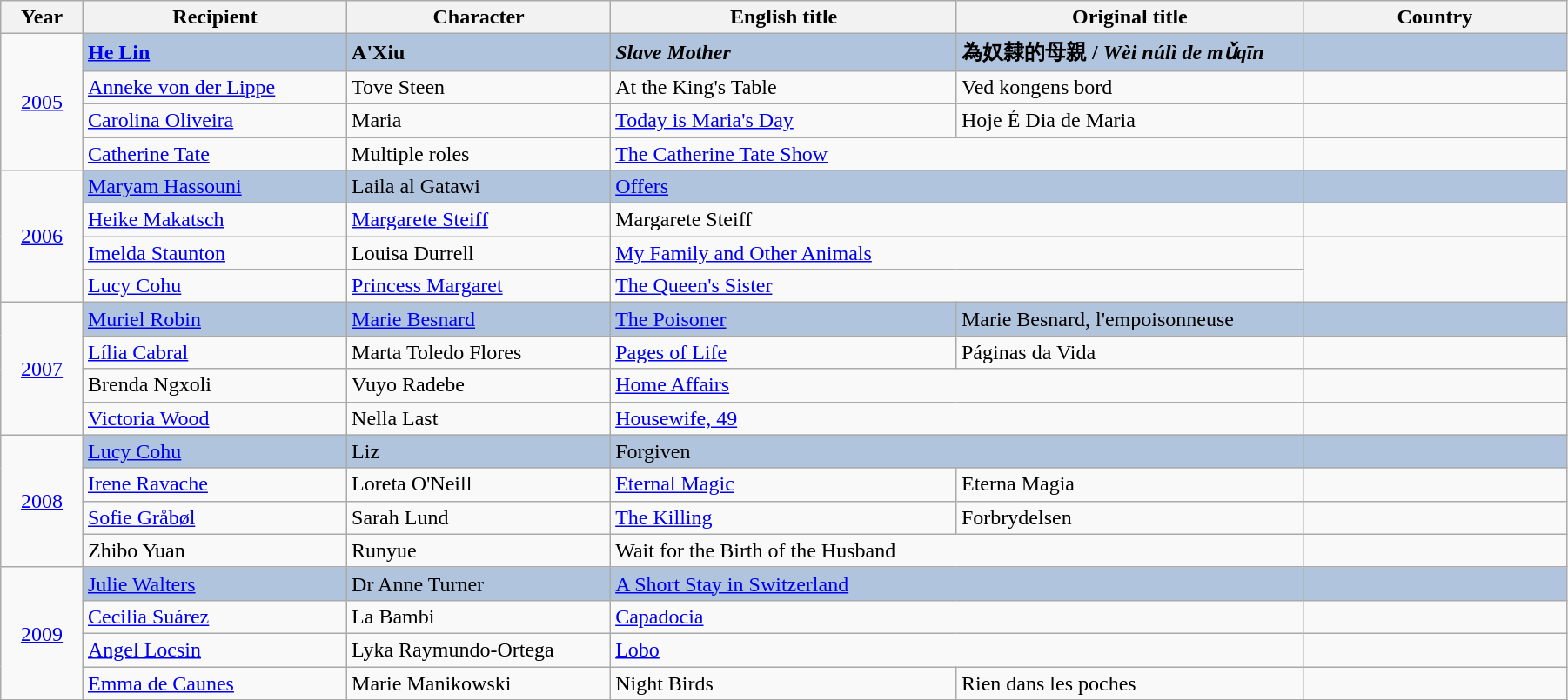<table class="wikitable" width="95%">
<tr>
<th width=5%>Year</th>
<th width=16%>Recipient</th>
<th width=16%>Character</th>
<th width=21%>English title</th>
<th width=21%>Original title</th>
<th width=16%><strong>Country</strong></th>
</tr>
<tr>
<td rowspan="4" style="text-align:center;"><a href='#'>2005</a><br></td>
<td style="background:#B0C4DE;"><strong><a href='#'>He Lin</a></strong></td>
<td style="background:#B0C4DE;"><strong>A'Xiu</strong></td>
<td style="background:#B0C4DE;"><strong><em>Slave Mother</em></strong></td>
<td style="background:#B0C4DE;"><strong>為奴隸的母親 / <em>Wèi núlì de mǔqīn<strong><em></td>
<td style="background:#B0C4DE;"></strong><strong></td>
</tr>
<tr>
<td><a href='#'>Anneke von der Lippe</a></td>
<td>Tove Steen</td>
<td></em>At the King's Table<em></td>
<td></em>Ved kongens bord<em></td>
<td></td>
</tr>
<tr>
<td><a href='#'>Carolina Oliveira</a></td>
<td>Maria</td>
<td></em><a href='#'>Today is Maria's Day</a><em></td>
<td></em>Hoje É Dia de Maria<em></td>
<td></td>
</tr>
<tr>
<td><a href='#'>Catherine Tate</a></td>
<td>Multiple roles</td>
<td colspan="2"></em><a href='#'>The Catherine Tate Show</a><em></td>
<td></td>
</tr>
<tr>
<td rowspan="4" style="text-align:center;"><a href='#'>2006</a><br></td>
<td style="background:#B0C4DE;"></strong><a href='#'>Maryam Hassouni</a><strong></td>
<td style="background:#B0C4DE;"></strong>Laila al Gatawi<strong></td>
<td colspan="2" style="background:#B0C4DE;"></em></strong><a href='#'>Offers</a><strong><em></td>
<td style="background:#B0C4DE;"></strong><strong></td>
</tr>
<tr>
<td><a href='#'>Heike Makatsch</a></td>
<td><a href='#'>Margarete Steiff</a></td>
<td colspan="2"></em>Margarete Steiff<em></td>
<td></td>
</tr>
<tr>
<td><a href='#'>Imelda Staunton</a></td>
<td>Louisa Durrell</td>
<td colspan="2"></em><a href='#'>My Family and Other Animals</a><em></td>
<td rowspan="2"></td>
</tr>
<tr>
<td><a href='#'>Lucy Cohu</a></td>
<td><a href='#'>Princess Margaret</a></td>
<td colspan="2"></em><a href='#'>The Queen's Sister</a><em></td>
</tr>
<tr>
<td rowspan="4" style="text-align:center;"><a href='#'>2007</a><br></td>
<td style="background:#B0C4DE;"></strong><a href='#'>Muriel Robin</a><strong></td>
<td style="background:#B0C4DE;"></strong><a href='#'>Marie Besnard</a><strong></td>
<td style="background:#B0C4DE;"></em></strong><a href='#'>The Poisoner</a><strong><em></td>
<td style="background:#B0C4DE;"></em></strong>Marie Besnard, l'empoisonneuse<strong><em></td>
<td style="background:#B0C4DE;"></strong><strong></td>
</tr>
<tr>
<td><a href='#'>Lília Cabral</a></td>
<td>Marta Toledo Flores</td>
<td></em><a href='#'>Pages of Life</a><em></td>
<td></em>Páginas da Vida<em></td>
<td></td>
</tr>
<tr>
<td>Brenda Ngxoli</td>
<td>Vuyo Radebe</td>
<td colspan="2"></em><a href='#'>Home Affairs</a><em></td>
<td></td>
</tr>
<tr>
<td><a href='#'>Victoria Wood</a></td>
<td>Nella Last</td>
<td colspan="2"></em><a href='#'>Housewife, 49</a><em></td>
<td></td>
</tr>
<tr>
<td rowspan="4" style="text-align:center;"><a href='#'>2008</a><br></td>
<td style="background:#B0C4DE;"></strong><a href='#'>Lucy Cohu</a><strong></td>
<td style="background:#B0C4DE;"></strong>Liz<strong></td>
<td colspan="2" style="background:#B0C4DE;"></em></strong>Forgiven<strong><em></td>
<td style="background:#B0C4DE;"></strong><strong></td>
</tr>
<tr>
<td><a href='#'>Irene Ravache</a></td>
<td>Loreta O'Neill</td>
<td></em><a href='#'>Eternal Magic</a><em></td>
<td></em>Eterna Magia<em></td>
<td></td>
</tr>
<tr>
<td><a href='#'>Sofie Gråbøl</a></td>
<td>Sarah Lund</td>
<td></em><a href='#'>The Killing</a><em></td>
<td></em>Forbrydelsen<em></td>
<td></td>
</tr>
<tr>
<td>Zhibo Yuan</td>
<td>Runyue</td>
<td colspan="2"></em>Wait for the Birth of the Husband<em></td>
<td></td>
</tr>
<tr>
<td rowspan="4" style="text-align:center;"><a href='#'>2009</a><br></td>
<td style="background:#B0C4DE;"></strong><a href='#'>Julie Walters</a><strong></td>
<td style="background:#B0C4DE;"></strong>Dr Anne Turner<strong></td>
<td colspan="2" style="background:#B0C4DE;"></em></strong><a href='#'>A Short Stay in Switzerland</a><strong><em></td>
<td style="background:#B0C4DE;"></strong><strong></td>
</tr>
<tr>
<td><a href='#'>Cecilia Suárez</a></td>
<td>La Bambi</td>
<td colspan="2"></em><a href='#'>Capadocia</a><em></td>
<td></td>
</tr>
<tr>
<td><a href='#'>Angel Locsin</a></td>
<td>Lyka Raymundo-Ortega</td>
<td colspan="2"></em><a href='#'>Lobo</a><em></td>
<td></td>
</tr>
<tr>
<td><a href='#'>Emma de Caunes</a></td>
<td>Marie Manikowski</td>
<td></em>Night Birds<em></td>
<td></em>Rien dans les poches<em></td>
<td></td>
</tr>
<tr>
</tr>
</table>
